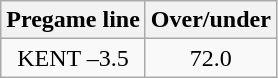<table class="wikitable">
<tr align="center">
<th style=>Pregame line</th>
<th style=>Over/under</th>
</tr>
<tr align="center">
<td>KENT –3.5</td>
<td>72.0</td>
</tr>
</table>
